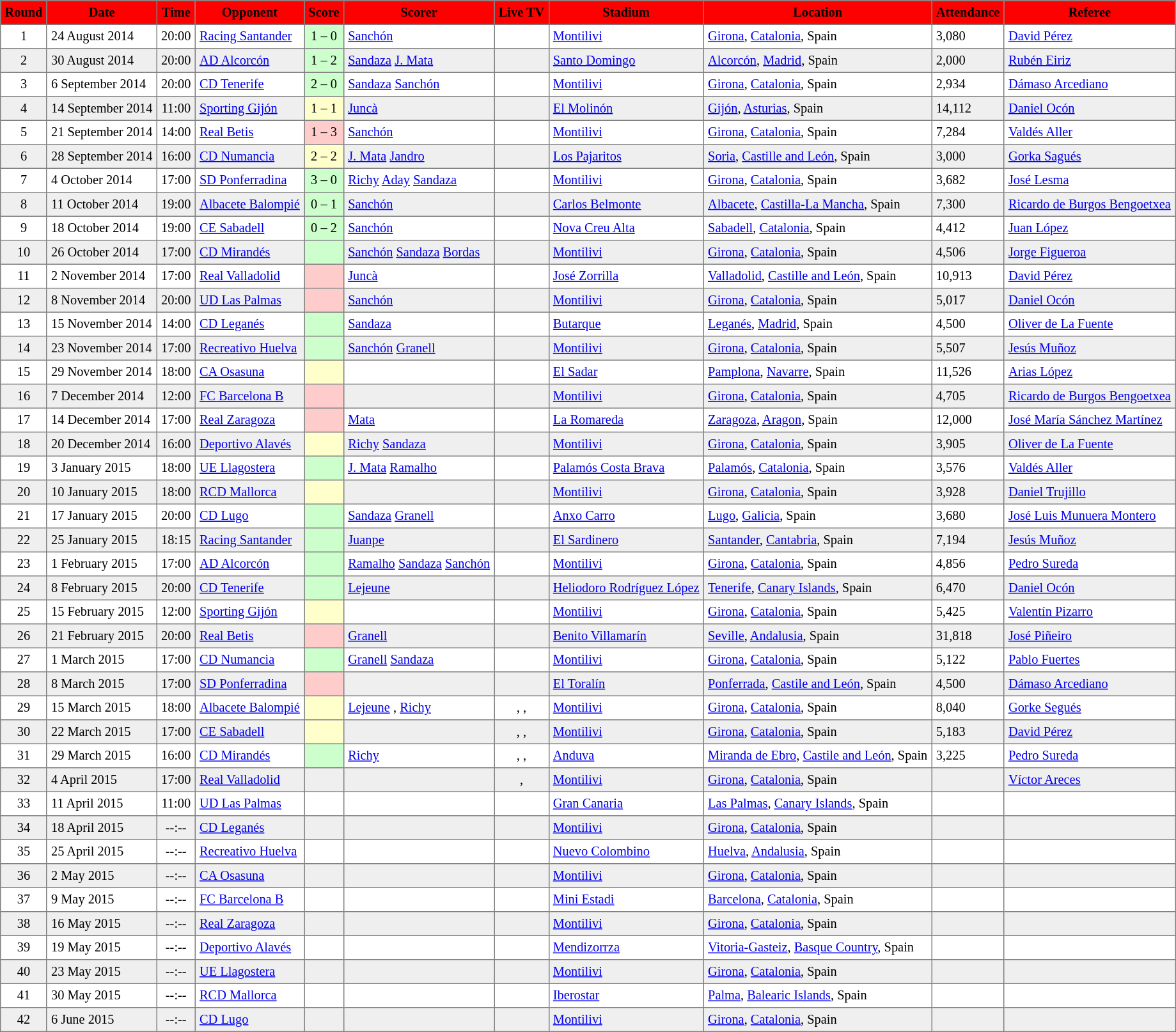<table cellpadding="4" cellspacing="0" border="1 " style="text-align: center; font-size: 85%; border: gray solid 1px; border-collapse: collapse;">
<tr align="center" bgcolor="#FF0000">
<th>Round</th>
<th>Date</th>
<th>Time</th>
<th>Opponent</th>
<th>Score</th>
<th>Scorer</th>
<th>Live TV</th>
<th>Stadium</th>
<th>Location</th>
<th>Attendance</th>
<th>Referee</th>
</tr>
<tr>
<td>1</td>
<td align="Left">24 August 2014</td>
<td>20:00</td>
<td align="Left"> <a href='#'>Racing Santander</a></td>
<td bgcolor="#CCFFCC">1 – 0</td>
<td align="Left"><a href='#'>Sanchón</a> </td>
<td></td>
<td align="Left"><a href='#'>Montilivi</a></td>
<td align="Left"><a href='#'>Girona</a>, <a href='#'>Catalonia</a>, Spain</td>
<td align="Left">3,080</td>
<td align="Left"><a href='#'>David Pérez</a> </td>
</tr>
<tr bgcolor="#EFEFEF">
<td>2</td>
<td align="Left">30 August 2014</td>
<td>20:00</td>
<td align="Left"> <a href='#'>AD Alcorcón</a></td>
<td bgcolor="#CCFFCC">1 – 2</td>
<td align="Left"><a href='#'>Sandaza</a>  <a href='#'>J. Mata</a> </td>
<td></td>
<td align="Left"><a href='#'>Santo Domingo</a></td>
<td align="Left"><a href='#'>Alcorcón</a>, <a href='#'>Madrid</a>, Spain</td>
<td align="Left">2,000</td>
<td align="Left"><a href='#'>Rubén Eiriz</a> </td>
</tr>
<tr>
<td>3</td>
<td align="Left">6 September 2014</td>
<td>20:00</td>
<td align="Left"> <a href='#'>CD Tenerife</a></td>
<td bgcolor="#CCFFCC">2 – 0</td>
<td align="Left"><a href='#'>Sandaza</a>  <a href='#'>Sanchón</a> </td>
<td></td>
<td align="Left"><a href='#'>Montilivi</a></td>
<td align="Left"><a href='#'>Girona</a>, <a href='#'>Catalonia</a>, Spain</td>
<td align="Left">2,934</td>
<td align="Left"><a href='#'>Dámaso Arcediano</a> </td>
</tr>
<tr bgcolor="#EFEFEF">
<td>4</td>
<td align="Left">14 September 2014</td>
<td>11:00</td>
<td align="Left"> <a href='#'>Sporting Gijón</a></td>
<td bgcolor="#FFFFCC">1 – 1</td>
<td align="Left"><a href='#'>Juncà</a> </td>
<td></td>
<td align="Left"><a href='#'>El Molinón</a></td>
<td align="Left"><a href='#'>Gijón</a>, <a href='#'>Asturias</a>, Spain</td>
<td align="Left">14,112</td>
<td align="Left"><a href='#'>Daniel Ocón</a> </td>
</tr>
<tr>
<td>5</td>
<td align="Left">21 September 2014</td>
<td>14:00</td>
<td align="Left"> <a href='#'>Real Betis</a></td>
<td bgcolor="#FFCCCC">1 – 3</td>
<td align="Left"><a href='#'>Sanchón</a> </td>
<td></td>
<td align="Left"><a href='#'>Montilivi</a></td>
<td align="Left"><a href='#'>Girona</a>, <a href='#'>Catalonia</a>, Spain</td>
<td align="Left">7,284</td>
<td align="Left"><a href='#'>Valdés Aller</a> </td>
</tr>
<tr bgcolor="#EFEFEF">
<td>6</td>
<td align="Left">28 September 2014</td>
<td>16:00</td>
<td align="Left"> <a href='#'>CD Numancia</a></td>
<td bgcolor="#FFFFCC">2 – 2</td>
<td align="Left"><a href='#'>J. Mata</a>  <a href='#'>Jandro</a> </td>
<td></td>
<td align="Left"><a href='#'>Los Pajaritos</a></td>
<td align="Left"><a href='#'>Soria</a>, <a href='#'>Castille and León</a>, Spain</td>
<td align="Left">3,000</td>
<td align="Left"><a href='#'>Gorka Sagués</a> </td>
</tr>
<tr>
<td>7</td>
<td align="Left">4 October 2014</td>
<td>17:00</td>
<td align="Left"> <a href='#'>SD Ponferradina</a></td>
<td bgcolor="#CCFFCC">3 – 0</td>
<td align="Left"><a href='#'>Richy</a>  <a href='#'>Aday</a>  <a href='#'>Sandaza</a> </td>
<td></td>
<td align="Left"><a href='#'>Montilivi</a></td>
<td align="Left"><a href='#'>Girona</a>, <a href='#'>Catalonia</a>, Spain</td>
<td align="Left">3,682</td>
<td align="Left"><a href='#'>José Lesma</a> </td>
</tr>
<tr bgcolor="#EFEFEF">
<td>8</td>
<td align="Left">11 October 2014</td>
<td>19:00</td>
<td align="Left"> <a href='#'>Albacete Balompié</a></td>
<td bgcolor="#CCFFCC">0 – 1</td>
<td align="Left"><a href='#'>Sanchón</a> </td>
<td></td>
<td align="Left"><a href='#'>Carlos Belmonte</a></td>
<td align="Left"><a href='#'>Albacete</a>, <a href='#'>Castilla-La Mancha</a>, Spain</td>
<td align="Left">7,300</td>
<td align="Left"><a href='#'>Ricardo de Burgos Bengoetxea</a> </td>
</tr>
<tr>
<td>9</td>
<td align="Left">18 October 2014</td>
<td>19:00</td>
<td align="Left"> <a href='#'>CE Sabadell</a></td>
<td bgcolor="#CCFFCC">0 – 2</td>
<td align="Left"><a href='#'>Sanchón</a> </td>
<td></td>
<td align="Left"><a href='#'>Nova Creu Alta</a></td>
<td align="Left"><a href='#'>Sabadell</a>, <a href='#'>Catalonia</a>, Spain</td>
<td align="Left">4,412</td>
<td align="Left"><a href='#'>Juan López</a> </td>
</tr>
<tr bgcolor="#EFEFEF">
<td>10</td>
<td align="Left">26 October 2014</td>
<td>17:00</td>
<td align="Left"> <a href='#'>CD Mirandés</a></td>
<td bgcolor="#CCFFCC"></td>
<td align="Left"><a href='#'>Sanchón</a>  <a href='#'>Sandaza</a>  <a href='#'>Bordas</a> </td>
<td></td>
<td align="Left"><a href='#'>Montilivi</a></td>
<td align="Left"><a href='#'>Girona</a>, <a href='#'>Catalonia</a>, Spain</td>
<td align="Left">4,506</td>
<td align="Left"><a href='#'>Jorge Figueroa</a> </td>
</tr>
<tr>
<td>11</td>
<td align="Left">2 November 2014</td>
<td>17:00</td>
<td align="Left"> <a href='#'>Real Valladolid</a></td>
<td bgcolor="#FFCCCC"></td>
<td align="Left"><a href='#'>Juncà</a> </td>
<td></td>
<td align="Left"><a href='#'>José Zorrilla</a></td>
<td align="Left"><a href='#'>Valladolid</a>, <a href='#'>Castille and León</a>, Spain</td>
<td align="Left">10,913</td>
<td align="Left"><a href='#'>David Pérez</a> </td>
</tr>
<tr bgcolor="#EFEFEF">
<td>12</td>
<td align="Left">8 November 2014</td>
<td>20:00</td>
<td align="Left"> <a href='#'>UD Las Palmas</a></td>
<td bgcolor="#FFCCCC"></td>
<td align="Left"><a href='#'>Sanchón</a> </td>
<td></td>
<td align="Left"><a href='#'>Montilivi</a></td>
<td align="Left"><a href='#'>Girona</a>, <a href='#'>Catalonia</a>, Spain</td>
<td align="Left">5,017</td>
<td align="Left"><a href='#'>Daniel Ocón</a> </td>
</tr>
<tr>
<td>13</td>
<td align="Left">15 November 2014</td>
<td>14:00</td>
<td align="Left"> <a href='#'>CD Leganés</a></td>
<td bgcolor="#CCFFCC"></td>
<td align="Left"><a href='#'>Sandaza</a> </td>
<td></td>
<td align="Left"><a href='#'>Butarque</a></td>
<td align="Left"><a href='#'>Leganés</a>, <a href='#'>Madrid</a>, Spain</td>
<td align="Left">4,500</td>
<td align="Left"><a href='#'>Oliver de La Fuente</a> </td>
</tr>
<tr bgcolor="#EFEFEF">
<td>14</td>
<td align="Left">23 November 2014</td>
<td>17:00</td>
<td align="Left"> <a href='#'>Recreativo Huelva</a></td>
<td bgcolor="#CCFFCC"></td>
<td align="Left"><a href='#'>Sanchón</a>  <a href='#'>Granell</a> </td>
<td></td>
<td align="Left"><a href='#'>Montilivi</a></td>
<td align="Left"><a href='#'>Girona</a>, <a href='#'>Catalonia</a>, Spain</td>
<td align="Left">5,507</td>
<td align="Left"><a href='#'>Jesús Muñoz</a> </td>
</tr>
<tr>
<td>15</td>
<td align="Left">29 November 2014</td>
<td>18:00</td>
<td align="Left"> <a href='#'>CA Osasuna</a></td>
<td bgcolor="#FFFFCC"></td>
<td></td>
<td></td>
<td align="Left"><a href='#'>El Sadar</a></td>
<td align="Left"><a href='#'>Pamplona</a>, <a href='#'>Navarre</a>, Spain</td>
<td align="Left">11,526</td>
<td align="Left"><a href='#'>Arias López</a> </td>
</tr>
<tr bgcolor="#EFEFEF">
<td>16</td>
<td align="Left">7 December 2014</td>
<td>12:00</td>
<td align="Left"> <a href='#'>FC Barcelona B</a></td>
<td bgcolor="#FFCCCC"></td>
<td></td>
<td></td>
<td align="Left"><a href='#'>Montilivi</a></td>
<td align="Left"><a href='#'>Girona</a>, <a href='#'>Catalonia</a>, Spain</td>
<td align="Left">4,705</td>
<td align="Left"><a href='#'>Ricardo de Burgos Bengoetxea</a> </td>
</tr>
<tr>
<td>17</td>
<td align="Left">14 December 2014</td>
<td>17:00</td>
<td align="Left"> <a href='#'>Real Zaragoza</a></td>
<td bgcolor="#FFCCCC"></td>
<td align="Left"><a href='#'>Mata</a> </td>
<td></td>
<td Align="Left"><a href='#'>La Romareda</a></td>
<td align="Left"><a href='#'>Zaragoza</a>, <a href='#'>Aragon</a>, Spain</td>
<td align="Left">12,000</td>
<td align="Left"><a href='#'>José María Sánchez Martínez</a> </td>
</tr>
<tr bgcolor="#EFEFEF">
<td>18</td>
<td align="Left">20 December 2014</td>
<td>16:00</td>
<td align="Left"> <a href='#'>Deportivo Alavés</a></td>
<td bgcolor="#FFFFCC"></td>
<td align="Left"><a href='#'>Richy</a>  <a href='#'>Sandaza</a> </td>
<td></td>
<td align="Left"><a href='#'>Montilivi</a></td>
<td align="Left"><a href='#'>Girona</a>, <a href='#'>Catalonia</a>, Spain</td>
<td align="Left">3,905</td>
<td align="Left"><a href='#'>Oliver de La Fuente</a> </td>
</tr>
<tr>
<td>19</td>
<td align="Left">3 January 2015</td>
<td>18:00</td>
<td align="Left"> <a href='#'>UE Llagostera</a></td>
<td bgcolor="#CCFFCC"></td>
<td align="Left"><a href='#'>J. Mata</a>  <a href='#'>Ramalho</a> </td>
<td></td>
<td align="Left"><a href='#'>Palamós Costa Brava</a></td>
<td align="Left"><a href='#'>Palamós</a>, <a href='#'>Catalonia</a>, Spain</td>
<td align="Left">3,576</td>
<td align="Left"><a href='#'>Valdés Aller</a> </td>
</tr>
<tr bgcolor="#EFEFEF">
<td>20</td>
<td align="Left">10 January 2015</td>
<td>18:00</td>
<td align="Left"> <a href='#'>RCD Mallorca</a></td>
<td bgcolor="#FFFFCC"></td>
<td></td>
<td></td>
<td align="Left"><a href='#'>Montilivi</a></td>
<td align="Left"><a href='#'>Girona</a>, <a href='#'>Catalonia</a>, Spain</td>
<td align="Left">3,928</td>
<td align="Left"><a href='#'>Daniel Trujillo</a> </td>
</tr>
<tr>
<td>21</td>
<td align="Left">17 January 2015</td>
<td>20:00</td>
<td align="Left"> <a href='#'>CD Lugo</a></td>
<td bgcolor="#CCFFCC"></td>
<td align="Left"><a href='#'>Sandaza</a>  <a href='#'>Granell</a> </td>
<td></td>
<td align="Left"><a href='#'>Anxo Carro</a></td>
<td align="Left"><a href='#'>Lugo</a>, <a href='#'>Galicia</a>, Spain</td>
<td align="Left">3,680</td>
<td align="Left"><a href='#'>José Luis Munuera Montero</a> </td>
</tr>
<tr bgcolor="#EFEFEF">
<td>22</td>
<td align="Left">25 January 2015</td>
<td>18:15</td>
<td align="Left"> <a href='#'>Racing Santander</a></td>
<td bgcolor="#CCFFCC"></td>
<td align="Left"><a href='#'>Juanpe</a> </td>
<td></td>
<td align="Left"><a href='#'>El Sardinero</a></td>
<td align="Left"><a href='#'>Santander</a>, <a href='#'>Cantabria</a>, Spain</td>
<td align="Left">7,194</td>
<td align="Left"><a href='#'>Jesús Muñoz</a> </td>
</tr>
<tr>
<td>23</td>
<td align="Left">1 February 2015</td>
<td>17:00</td>
<td align="Left"> <a href='#'>AD Alcorcón</a></td>
<td bgcolor="#CCFFCC"></td>
<td align="Left"><a href='#'>Ramalho</a>  <a href='#'>Sandaza</a>  <a href='#'>Sanchón</a> </td>
<td></td>
<td align="Left"><a href='#'>Montilivi</a></td>
<td align="Left"><a href='#'>Girona</a>, <a href='#'>Catalonia</a>, Spain</td>
<td align="Left">4,856</td>
<td align="Left"><a href='#'>Pedro Sureda</a> </td>
</tr>
<tr bgcolor="#EFEFEF">
<td>24</td>
<td align="Left">8 February 2015</td>
<td>20:00</td>
<td align="Left"> <a href='#'>CD Tenerife</a></td>
<td bgcolor="#CCFFCC"></td>
<td align="Left"><a href='#'>Lejeune</a> </td>
<td></td>
<td align="Left"><a href='#'>Heliodoro Rodríguez López</a></td>
<td align="Left"><a href='#'>Tenerife</a>, <a href='#'>Canary Islands</a>, Spain</td>
<td align="Left">6,470</td>
<td align="Left"><a href='#'>Daniel Ocón</a> </td>
</tr>
<tr>
<td>25</td>
<td align="Left">15 February 2015</td>
<td>12:00</td>
<td align="Left"> <a href='#'>Sporting Gijón</a></td>
<td bgcolor="#FFFFCC"></td>
<td></td>
<td></td>
<td align="Left"><a href='#'>Montilivi</a></td>
<td align="Left"><a href='#'>Girona</a>, <a href='#'>Catalonia</a>, Spain</td>
<td align="Left">5,425</td>
<td align="Left"><a href='#'>Valentín Pizarro</a> </td>
</tr>
<tr bgcolor="#EFEFEF">
<td>26</td>
<td align="Left">21 February 2015</td>
<td>20:00</td>
<td align="Left"> <a href='#'>Real Betis</a></td>
<td bgcolor="#FFCCCC"></td>
<td align="Left"><a href='#'>Granell</a> </td>
<td></td>
<td align="Left"><a href='#'>Benito Villamarín</a></td>
<td align="Left"><a href='#'>Seville</a>, <a href='#'>Andalusia</a>, Spain</td>
<td align="Left">31,818</td>
<td align="Left"><a href='#'>José Piñeiro</a> </td>
</tr>
<tr>
<td>27</td>
<td align="Left">1 March 2015</td>
<td>17:00</td>
<td align="Left"> <a href='#'>CD Numancia</a></td>
<td bgcolor="#CCFFCC"></td>
<td align="Left"><a href='#'>Granell</a>  <a href='#'>Sandaza</a> </td>
<td></td>
<td align="Left"><a href='#'>Montilivi</a></td>
<td align="Left"><a href='#'>Girona</a>, <a href='#'>Catalonia</a>, Spain</td>
<td align="Left">5,122</td>
<td align="Left"><a href='#'>Pablo Fuertes</a> </td>
</tr>
<tr bgcolor="#EFEFEF">
<td>28</td>
<td align="Left">8 March 2015</td>
<td>17:00</td>
<td align="Left"> <a href='#'>SD Ponferradina</a></td>
<td bgcolor="#FFCCCC"></td>
<td></td>
<td></td>
<td align="Left"><a href='#'>El Toralín</a></td>
<td align="Left"><a href='#'>Ponferrada</a>, <a href='#'>Castile and León</a>, Spain</td>
<td align="Left">4,500</td>
<td align="Left"><a href='#'>Dámaso Arcediano</a> </td>
</tr>
<tr>
<td>29</td>
<td align="Left">15 March 2015</td>
<td>18:00</td>
<td align="Left"> <a href='#'>Albacete Balompié</a></td>
<td bgcolor="#FFFFCC"></td>
<td align="Left"><a href='#'>Lejeune</a> , <a href='#'>Richy</a> </td>
<td align="Life">, , </td>
<td align="Left"><a href='#'>Montilivi</a></td>
<td align="Left"><a href='#'>Girona</a>, <a href='#'>Catalonia</a>, Spain</td>
<td align="Left">8,040</td>
<td align="Left"><a href='#'>Gorke Segués</a> </td>
</tr>
<tr bgcolor="#EFEFEF">
<td>30</td>
<td align="Left">22 March 2015</td>
<td>17:00</td>
<td align="Left"> <a href='#'>CE Sabadell</a></td>
<td bgcolor="#FFFFCC"></td>
<td></td>
<td>, , </td>
<td align="Left"><a href='#'>Montilivi</a></td>
<td align="Left"><a href='#'>Girona</a>, <a href='#'>Catalonia</a>, Spain</td>
<td align="Left ">5,183</td>
<td align="Left"><a href='#'>David Pérez</a> </td>
</tr>
<tr>
<td>31</td>
<td align="Left">29 March 2015</td>
<td>16:00</td>
<td align="Left"> <a href='#'>CD Mirandés</a></td>
<td bgcolor="#CCFFCC"></td>
<td align="Left"><a href='#'>Richy</a> </td>
<td>,  , </td>
<td align="Left"><a href='#'>Anduva</a></td>
<td align="Left"><a href='#'>Miranda de Ebro</a>, <a href='#'>Castile and León</a>, Spain</td>
<td align="Left">3,225</td>
<td align="Left"><a href='#'>Pedro Sureda</a> </td>
</tr>
<tr bgcolor="#EFEFEF">
<td>32</td>
<td align="Left">4 April 2015</td>
<td>17:00</td>
<td align="Left"> <a href='#'>Real Valladolid</a></td>
<td></td>
<td></td>
<td>,</td>
<td align="Left"><a href='#'>Montilivi</a></td>
<td align="Left"><a href='#'>Girona</a>, <a href='#'>Catalonia</a>, Spain</td>
<td></td>
<td align="Left"><a href='#'>Víctor Areces</a> </td>
</tr>
<tr>
<td>33</td>
<td align="Left">11 April 2015</td>
<td>11:00</td>
<td align="Left"> <a href='#'>UD Las Palmas</a></td>
<td></td>
<td></td>
<td></td>
<td align="Left"><a href='#'>Gran Canaria</a></td>
<td align="Left"><a href='#'>Las Palmas</a>, <a href='#'>Canary Islands</a>, Spain</td>
<td></td>
<td></td>
</tr>
<tr bgcolor="#EFEFEF">
<td>34</td>
<td align="Left">18 April 2015</td>
<td>--:--</td>
<td align="Left"> <a href='#'>CD Leganés</a></td>
<td></td>
<td></td>
<td></td>
<td align="Left"><a href='#'>Montilivi</a></td>
<td align="Left"><a href='#'>Girona</a>, <a href='#'>Catalonia</a>, Spain</td>
<td></td>
<td></td>
</tr>
<tr>
<td>35</td>
<td align="Left">25 April 2015</td>
<td>--:--</td>
<td align="Left"> <a href='#'>Recreativo Huelva</a></td>
<td></td>
<td></td>
<td></td>
<td align="Left"><a href='#'>Nuevo Colombino</a></td>
<td align="Left"><a href='#'>Huelva</a>, <a href='#'>Andalusia</a>, Spain</td>
<td></td>
<td></td>
</tr>
<tr bgcolor="#EFEFEF">
<td>36</td>
<td align="Left">2 May 2015</td>
<td>--:--</td>
<td align="Left"> <a href='#'>CA Osasuna</a></td>
<td></td>
<td></td>
<td></td>
<td align="Left"><a href='#'>Montilivi</a></td>
<td align="Left"><a href='#'>Girona</a>, <a href='#'>Catalonia</a>, Spain</td>
<td></td>
<td></td>
</tr>
<tr>
<td>37</td>
<td align="Left">9 May 2015</td>
<td>--:--</td>
<td align="Left"> <a href='#'>FC Barcelona B</a></td>
<td></td>
<td></td>
<td></td>
<td align="Left"><a href='#'>Mini Estadi</a></td>
<td align="Left"><a href='#'>Barcelona</a>, <a href='#'>Catalonia</a>, Spain</td>
<td></td>
<td></td>
</tr>
<tr bgcolor="#EFEFEF">
<td>38</td>
<td align="Left">16 May 2015</td>
<td>--:--</td>
<td align="Left"> <a href='#'>Real Zaragoza</a></td>
<td></td>
<td></td>
<td></td>
<td align="Left"><a href='#'>Montilivi</a></td>
<td align="Left"><a href='#'>Girona</a>, <a href='#'>Catalonia</a>, Spain</td>
<td></td>
<td></td>
</tr>
<tr>
<td>39</td>
<td align="Left">19 May 2015</td>
<td>--:--</td>
<td align="Left"> <a href='#'>Deportivo Alavés</a></td>
<td></td>
<td></td>
<td></td>
<td align="Left"><a href='#'>Mendizorrza</a></td>
<td align="Left"><a href='#'>Vitoria-Gasteiz</a>, <a href='#'>Basque Country</a>, Spain</td>
<td></td>
<td></td>
</tr>
<tr bgcolor="#EFEFEF">
<td>40</td>
<td align="Left">23 May 2015</td>
<td>--:--</td>
<td align="Left"> <a href='#'>UE Llagostera</a></td>
<td></td>
<td></td>
<td></td>
<td align="Left"><a href='#'>Montilivi</a></td>
<td align="Left"><a href='#'>Girona</a>, <a href='#'>Catalonia</a>, Spain</td>
<td></td>
<td></td>
</tr>
<tr>
<td>41</td>
<td align="Left">30 May 2015</td>
<td>--:--</td>
<td align="Left"> <a href='#'>RCD Mallorca</a></td>
<td></td>
<td></td>
<td></td>
<td align="Left"><a href='#'>Iberostar</a></td>
<td align="Left"><a href='#'>Palma</a>, <a href='#'>Balearic Islands</a>, Spain</td>
<td></td>
<td></td>
</tr>
<tr bgcolor="#EFEFEF">
<td>42</td>
<td align="Left">6 June 2015</td>
<td>--:--</td>
<td align="Left"> <a href='#'>CD Lugo</a></td>
<td></td>
<td></td>
<td></td>
<td align="Left"><a href='#'>Montilivi</a></td>
<td align="Left"><a href='#'>Girona</a>, <a href='#'>Catalonia</a>, Spain</td>
<td></td>
<td></td>
</tr>
</table>
